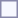<table style="border:1px solid #8888aa; background-color:#f7f8ff; padding:5px; font-size:95%; margin: 0px 12px 12px 0px;">
</table>
